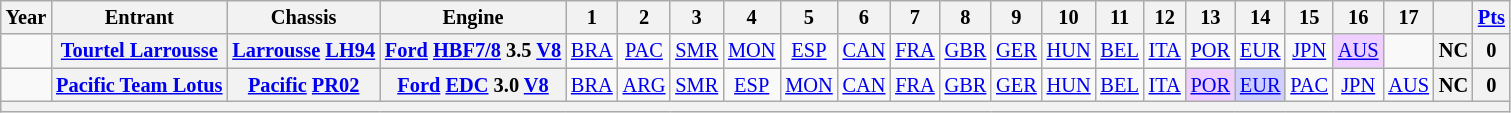<table class="wikitable" style="text-align:center; font-size:85%">
<tr>
<th>Year</th>
<th>Entrant</th>
<th>Chassis</th>
<th>Engine</th>
<th>1</th>
<th>2</th>
<th>3</th>
<th>4</th>
<th>5</th>
<th>6</th>
<th>7</th>
<th>8</th>
<th>9</th>
<th>10</th>
<th>11</th>
<th>12</th>
<th>13</th>
<th>14</th>
<th>15</th>
<th>16</th>
<th>17</th>
<th></th>
<th><a href='#'>Pts</a></th>
</tr>
<tr>
<td></td>
<th nowrap><a href='#'>Tourtel Larrousse</a></th>
<th nowrap><a href='#'>Larrousse</a> <a href='#'>LH94</a></th>
<th nowrap><a href='#'>Ford</a> <a href='#'>HBF7/8</a> 3.5 <a href='#'>V8</a></th>
<td><a href='#'>BRA</a></td>
<td><a href='#'>PAC</a></td>
<td><a href='#'>SMR</a></td>
<td><a href='#'>MON</a></td>
<td><a href='#'>ESP</a></td>
<td><a href='#'>CAN</a></td>
<td><a href='#'>FRA</a></td>
<td><a href='#'>GBR</a></td>
<td><a href='#'>GER</a></td>
<td><a href='#'>HUN</a></td>
<td><a href='#'>BEL</a></td>
<td><a href='#'>ITA</a></td>
<td><a href='#'>POR</a></td>
<td><a href='#'>EUR</a></td>
<td><a href='#'>JPN</a></td>
<td style="background:#EFCFFF;"><a href='#'>AUS</a><br></td>
<td></td>
<th>NC</th>
<th>0</th>
</tr>
<tr>
<td></td>
<th nowrap><a href='#'>Pacific Team Lotus</a></th>
<th nowrap><a href='#'>Pacific</a> <a href='#'>PR02</a></th>
<th nowrap><a href='#'>Ford</a> <a href='#'>EDC</a> 3.0 <a href='#'>V8</a></th>
<td><a href='#'>BRA</a></td>
<td><a href='#'>ARG</a></td>
<td><a href='#'>SMR</a></td>
<td><a href='#'>ESP</a></td>
<td><a href='#'>MON</a></td>
<td><a href='#'>CAN</a></td>
<td><a href='#'>FRA</a></td>
<td><a href='#'>GBR</a></td>
<td><a href='#'>GER</a></td>
<td><a href='#'>HUN</a></td>
<td><a href='#'>BEL</a></td>
<td><a href='#'>ITA</a></td>
<td style="background:#EFCFFF;"><a href='#'>POR</a><br></td>
<td style="background:#CFCFFF;"><a href='#'>EUR</a><br></td>
<td><a href='#'>PAC</a></td>
<td><a href='#'>JPN</a></td>
<td><a href='#'>AUS</a></td>
<th>NC</th>
<th>0</th>
</tr>
<tr>
<th colspan=23></th>
</tr>
</table>
